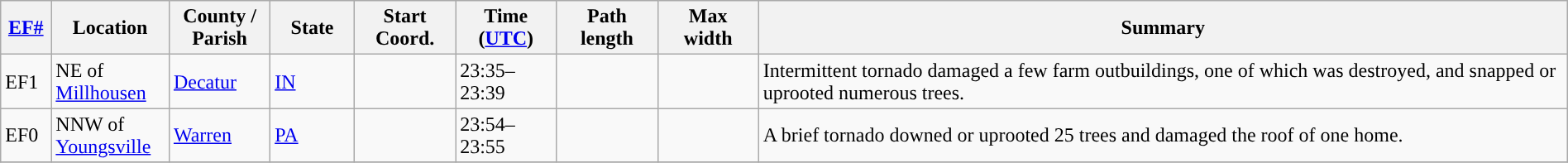<table class="wikitable sortable" style="width:100%;">
<tr>
<th scope="col"  style="width:3%; text-align:center;"><a href='#'>EF#</a></th>
<th scope="col"  style="width:7%; text-align:center;" class="unsortable">Location</th>
<th scope="col"  style="width:6%; text-align:center;" class="unsortable">County / Parish</th>
<th scope="col"  style="width:5%; text-align:center;">State</th>
<th scope="col"  style="width:6%; text-align:center;">Start Coord.</th>
<th scope="col"  style="width:6%; text-align:center;">Time (<a href='#'>UTC</a>)</th>
<th scope="col"  style="width:6%; text-align:center;">Path length</th>
<th scope="col"  style="width:6%; text-align:center;">Max width</th>
<th scope="col" class="unsortable" style="width:48%; text-align:center;">Summary</th>
</tr>
<tr>
<td>EF1</td>
<td>NE of <a href='#'>Millhousen</a></td>
<td><a href='#'>Decatur</a></td>
<td><a href='#'>IN</a></td>
<td></td>
<td>23:35–23:39</td>
<td></td>
<td></td>
<td>Intermittent tornado damaged a few farm outbuildings, one of which was destroyed, and snapped or uprooted numerous trees.</td>
</tr>
<tr>
<td>EF0</td>
<td>NNW of <a href='#'>Youngsville</a></td>
<td><a href='#'>Warren</a></td>
<td><a href='#'>PA</a></td>
<td></td>
<td>23:54–23:55</td>
<td></td>
<td></td>
<td>A brief tornado downed or uprooted 25 trees and damaged the roof of one home.</td>
</tr>
<tr>
</tr>
</table>
